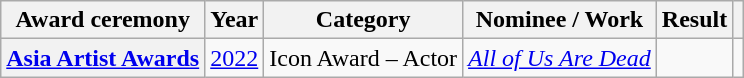<table class="wikitable plainrowheaders sortable">
<tr>
<th scope="col">Award ceremony</th>
<th scope="col">Year</th>
<th scope="col">Category</th>
<th scope="col">Nominee / Work</th>
<th scope="col">Result</th>
<th scope="col" class="unsortable"></th>
</tr>
<tr>
<th scope="row"  rowspan="1"><a href='#'>Asia Artist Awards</a></th>
<td rowspan="1" style="text-align:center"><a href='#'>2022</a></td>
<td>Icon Award – Actor</td>
<td><em><a href='#'>All of Us Are Dead</a></em></td>
<td></td>
<td style="text-align:center"></td>
</tr>
</table>
